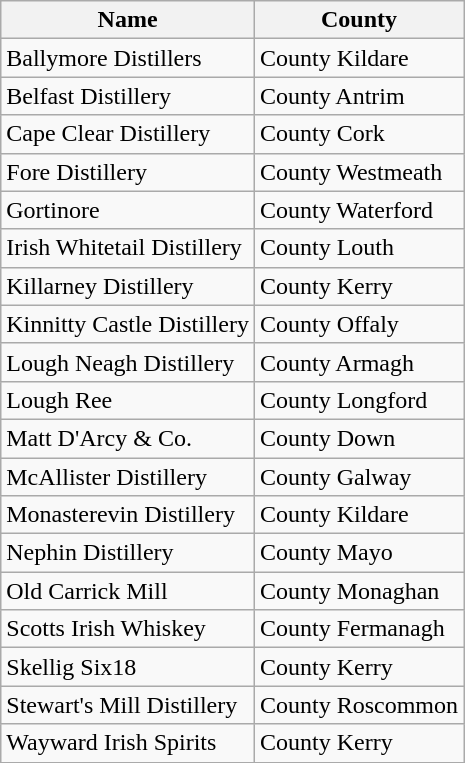<table class="wikitable sortable">
<tr>
<th>Name</th>
<th>County</th>
</tr>
<tr>
<td>Ballymore Distillers</td>
<td>County Kildare</td>
</tr>
<tr>
<td>Belfast Distillery</td>
<td>County Antrim</td>
</tr>
<tr>
<td>Cape Clear Distillery</td>
<td>County Cork</td>
</tr>
<tr>
<td>Fore Distillery</td>
<td>County Westmeath</td>
</tr>
<tr>
<td>Gortinore</td>
<td>County Waterford</td>
</tr>
<tr>
<td>Irish Whitetail Distillery</td>
<td>County Louth</td>
</tr>
<tr>
<td>Killarney Distillery</td>
<td>County Kerry</td>
</tr>
<tr>
<td>Kinnitty Castle Distillery</td>
<td>County Offaly</td>
</tr>
<tr>
<td>Lough Neagh Distillery</td>
<td>County Armagh</td>
</tr>
<tr>
<td>Lough Ree</td>
<td>County Longford</td>
</tr>
<tr>
<td>Matt D'Arcy & Co.</td>
<td>County Down</td>
</tr>
<tr>
<td>McAllister Distillery</td>
<td>County Galway</td>
</tr>
<tr>
<td>Monasterevin Distillery</td>
<td>County Kildare</td>
</tr>
<tr>
<td>Nephin Distillery</td>
<td>County Mayo</td>
</tr>
<tr>
<td>Old Carrick Mill</td>
<td>County Monaghan</td>
</tr>
<tr>
<td>Scotts Irish Whiskey</td>
<td>County Fermanagh</td>
</tr>
<tr>
<td>Skellig Six18</td>
<td>County Kerry</td>
</tr>
<tr>
<td>Stewart's Mill Distillery</td>
<td>County Roscommon</td>
</tr>
<tr>
<td>Wayward Irish Spirits</td>
<td>County Kerry</td>
</tr>
</table>
